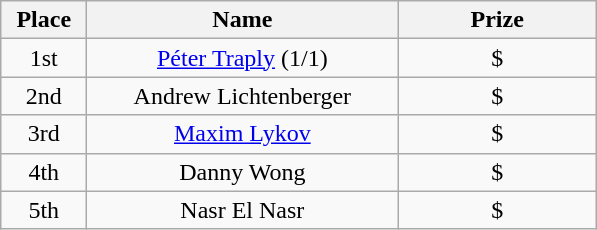<table class="wikitable">
<tr>
<th width="50">Place</th>
<th width="200">Name</th>
<th width="125">Prize</th>
</tr>
<tr>
<td align = "center">1st</td>
<td align = "center"><a href='#'>Péter Traply</a> (1/1)</td>
<td align = "center">$</td>
</tr>
<tr>
<td align = "center">2nd</td>
<td align = "center">Andrew Lichtenberger</td>
<td align = "center">$</td>
</tr>
<tr>
<td align = "center">3rd</td>
<td align = "center"><a href='#'>Maxim Lykov</a></td>
<td align = "center">$</td>
</tr>
<tr>
<td align = "center">4th</td>
<td align = "center">Danny Wong</td>
<td align = "center">$</td>
</tr>
<tr>
<td align = "center">5th</td>
<td align = "center">Nasr El Nasr</td>
<td align = "center">$</td>
</tr>
</table>
